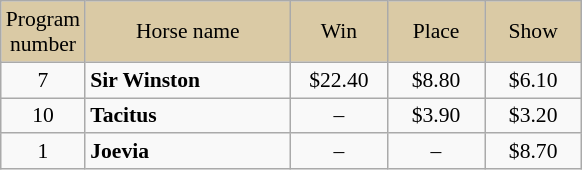<table class = "wikitable sortable" | border="2" cellpadding="0" style="border-collapse: collapse; font-size:90%">
<tr bgcolor="#DACAA5" align="center">
<td width="48px">Program<br>number</td>
<td width="130px">Horse name</td>
<td width="58px">Win</td>
<td width="58px">Place</td>
<td width="58px">Show</td>
</tr>
<tr>
<td align=center>7</td>
<td><strong>Sir Winston</strong></td>
<td align=center>$22.40</td>
<td align=center>$8.80</td>
<td align=center>$6.10</td>
</tr>
<tr>
<td align=center>10</td>
<td><strong>Tacitus</strong></td>
<td align=center>–</td>
<td align=center>$3.90</td>
<td align=center>$3.20</td>
</tr>
<tr>
<td align=center>1</td>
<td><strong>Joevia</strong></td>
<td align=center>–</td>
<td align=center>–</td>
<td align=center>$8.70</td>
</tr>
</table>
